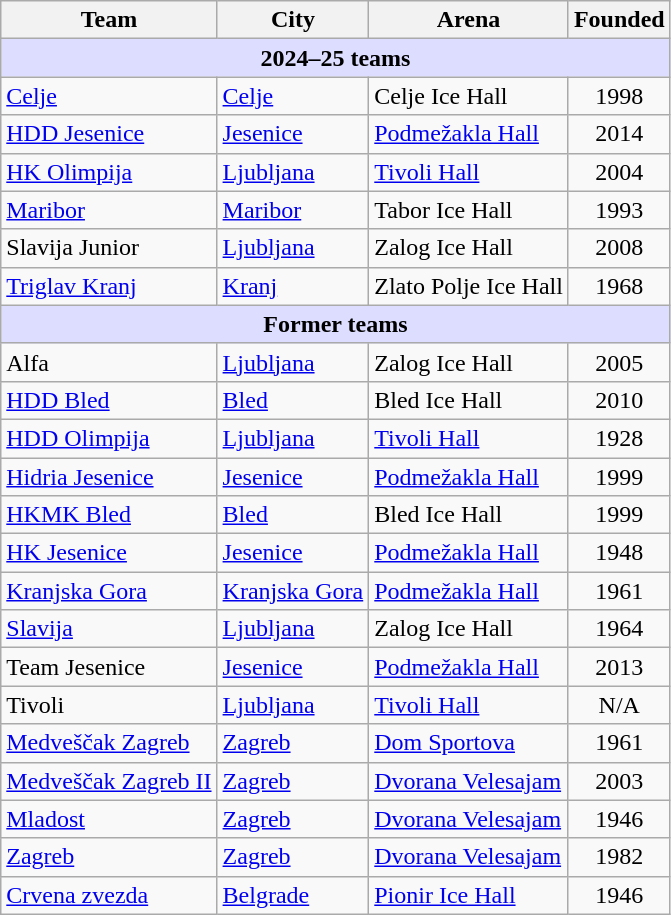<table class="wikitable">
<tr>
<th>Team</th>
<th>City</th>
<th>Arena</th>
<th>Founded</th>
</tr>
<tr>
<th style="background:#DDDDFF" colspan=5>2024–25 teams</th>
</tr>
<tr>
<td><a href='#'>Celje</a></td>
<td> <a href='#'>Celje</a></td>
<td>Celje Ice Hall</td>
<td align=center>1998</td>
</tr>
<tr>
<td><a href='#'>HDD Jesenice</a></td>
<td> <a href='#'>Jesenice</a></td>
<td><a href='#'>Podmežakla Hall</a></td>
<td align=center>2014</td>
</tr>
<tr>
<td><a href='#'>HK Olimpija</a></td>
<td> <a href='#'>Ljubljana</a></td>
<td><a href='#'>Tivoli Hall</a></td>
<td align=center>2004</td>
</tr>
<tr>
<td><a href='#'>Maribor</a></td>
<td> <a href='#'>Maribor</a></td>
<td>Tabor Ice Hall</td>
<td align=center>1993</td>
</tr>
<tr>
<td>Slavija Junior</td>
<td> <a href='#'>Ljubljana</a></td>
<td>Zalog Ice Hall</td>
<td align=center>2008</td>
</tr>
<tr>
<td><a href='#'>Triglav Kranj</a></td>
<td> <a href='#'>Kranj</a></td>
<td>Zlato Polje Ice Hall</td>
<td align=center>1968</td>
</tr>
<tr>
<th style="background:#DDDDFF" colspan=5>Former teams</th>
</tr>
<tr>
<td>Alfa</td>
<td> <a href='#'>Ljubljana</a></td>
<td>Zalog Ice Hall</td>
<td align=center>2005</td>
</tr>
<tr>
<td><a href='#'>HDD Bled</a></td>
<td> <a href='#'>Bled</a></td>
<td>Bled Ice Hall</td>
<td align=center>2010</td>
</tr>
<tr>
<td><a href='#'>HDD Olimpija</a></td>
<td> <a href='#'>Ljubljana</a></td>
<td><a href='#'>Tivoli Hall</a></td>
<td align=center>1928</td>
</tr>
<tr>
<td><a href='#'>Hidria Jesenice</a></td>
<td> <a href='#'>Jesenice</a></td>
<td><a href='#'>Podmežakla Hall</a></td>
<td align=center>1999</td>
</tr>
<tr>
<td><a href='#'>HKMK Bled</a></td>
<td> <a href='#'>Bled</a></td>
<td>Bled Ice Hall</td>
<td align=center>1999</td>
</tr>
<tr>
<td><a href='#'>HK Jesenice</a></td>
<td> <a href='#'>Jesenice</a></td>
<td><a href='#'>Podmežakla Hall</a></td>
<td align=center>1948</td>
</tr>
<tr>
<td><a href='#'>Kranjska Gora</a></td>
<td> <a href='#'>Kranjska Gora</a></td>
<td><a href='#'>Podmežakla Hall</a></td>
<td align=center>1961</td>
</tr>
<tr>
<td><a href='#'>Slavija</a></td>
<td> <a href='#'>Ljubljana</a></td>
<td>Zalog Ice Hall</td>
<td align=center>1964</td>
</tr>
<tr>
<td>Team Jesenice</td>
<td> <a href='#'>Jesenice</a></td>
<td><a href='#'>Podmežakla Hall</a></td>
<td align=center>2013</td>
</tr>
<tr>
<td>Tivoli</td>
<td> <a href='#'>Ljubljana</a></td>
<td><a href='#'>Tivoli Hall</a></td>
<td align=center>N/A</td>
</tr>
<tr>
<td><a href='#'>Medveščak Zagreb</a></td>
<td> <a href='#'>Zagreb</a></td>
<td><a href='#'>Dom Sportova</a></td>
<td align=center>1961</td>
</tr>
<tr>
<td><a href='#'>Medveščak Zagreb II</a></td>
<td> <a href='#'>Zagreb</a></td>
<td><a href='#'>Dvorana Velesajam</a></td>
<td align=center>2003</td>
</tr>
<tr>
<td><a href='#'>Mladost</a></td>
<td> <a href='#'>Zagreb</a></td>
<td><a href='#'>Dvorana Velesajam</a></td>
<td align=center>1946</td>
</tr>
<tr>
<td><a href='#'>Zagreb</a></td>
<td> <a href='#'>Zagreb</a></td>
<td><a href='#'>Dvorana Velesajam</a></td>
<td align=center>1982</td>
</tr>
<tr>
<td><a href='#'>Crvena zvezda</a></td>
<td> <a href='#'>Belgrade</a></td>
<td><a href='#'>Pionir Ice Hall</a></td>
<td align=center>1946</td>
</tr>
</table>
